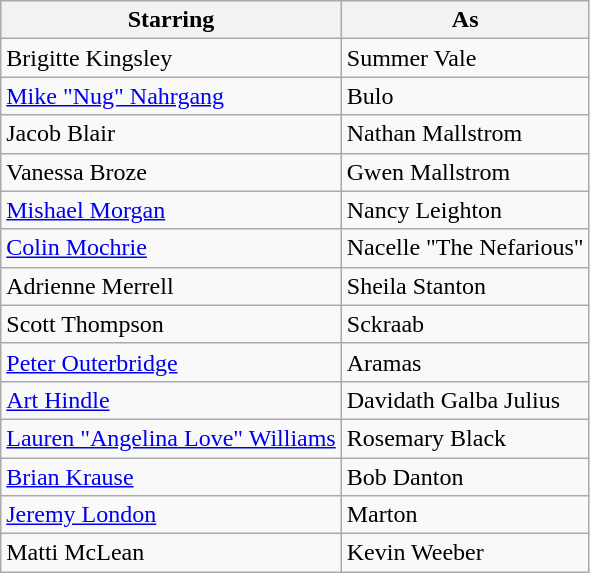<table class="wikitable">
<tr>
<th>Starring</th>
<th>As</th>
</tr>
<tr>
<td>Brigitte Kingsley</td>
<td>Summer Vale</td>
</tr>
<tr>
<td><a href='#'>Mike "Nug" Nahrgang</a></td>
<td>Bulo</td>
</tr>
<tr>
<td>Jacob Blair</td>
<td>Nathan Mallstrom</td>
</tr>
<tr>
<td>Vanessa Broze</td>
<td>Gwen Mallstrom</td>
</tr>
<tr>
<td><a href='#'>Mishael Morgan</a></td>
<td>Nancy Leighton</td>
</tr>
<tr>
<td><a href='#'>Colin Mochrie</a></td>
<td>Nacelle "The Nefarious"</td>
</tr>
<tr>
<td>Adrienne Merrell</td>
<td>Sheila Stanton</td>
</tr>
<tr>
<td>Scott Thompson</td>
<td>Sckraab</td>
</tr>
<tr>
<td><a href='#'>Peter Outerbridge</a></td>
<td>Aramas</td>
</tr>
<tr>
<td><a href='#'>Art Hindle</a></td>
<td>Davidath Galba Julius</td>
</tr>
<tr>
<td><a href='#'>Lauren "Angelina Love" Williams</a></td>
<td>Rosemary Black</td>
</tr>
<tr>
<td><a href='#'>Brian Krause</a></td>
<td>Bob Danton</td>
</tr>
<tr>
<td><a href='#'>Jeremy London</a></td>
<td>Marton</td>
</tr>
<tr>
<td>Matti McLean</td>
<td>Kevin Weeber</td>
</tr>
</table>
